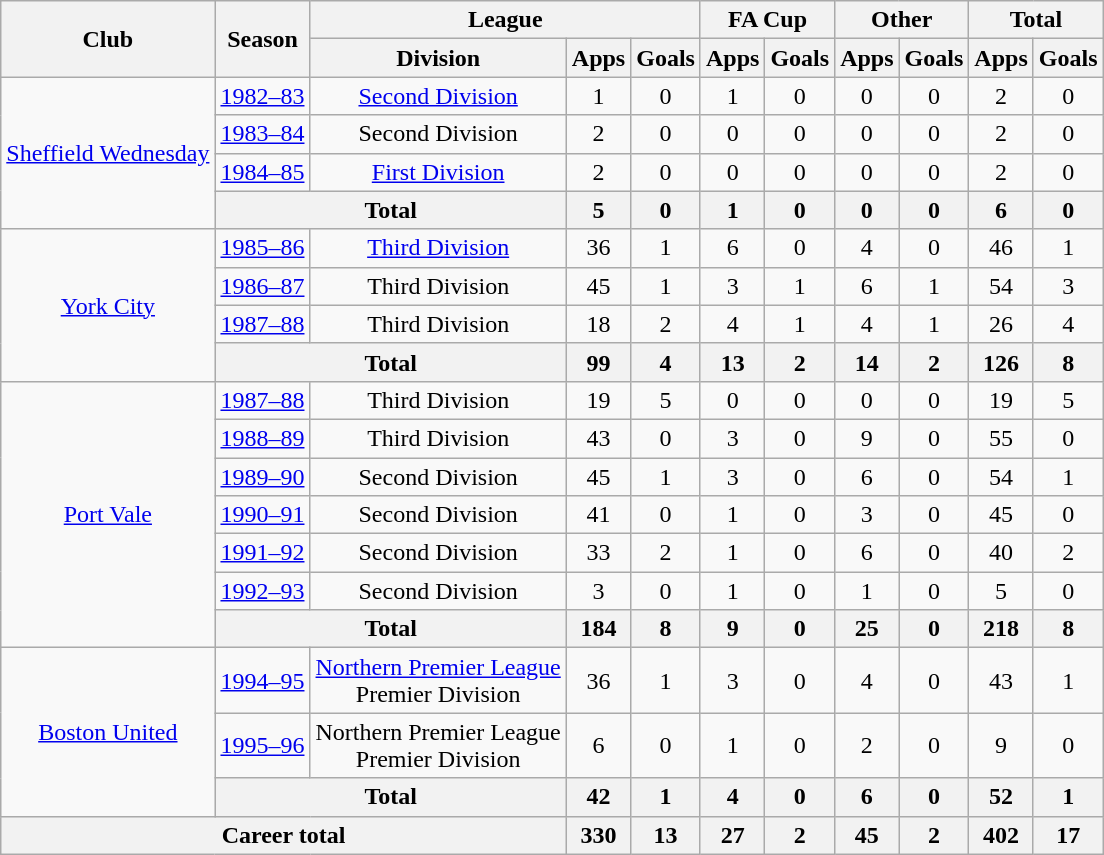<table class="wikitable" style="text-align: center;">
<tr>
<th rowspan="2">Club</th>
<th rowspan="2">Season</th>
<th colspan="3">League</th>
<th colspan="2">FA Cup</th>
<th colspan="2">Other</th>
<th colspan="2">Total</th>
</tr>
<tr>
<th>Division</th>
<th>Apps</th>
<th>Goals</th>
<th>Apps</th>
<th>Goals</th>
<th>Apps</th>
<th>Goals</th>
<th>Apps</th>
<th>Goals</th>
</tr>
<tr>
<td rowspan="4"><a href='#'>Sheffield Wednesday</a></td>
<td><a href='#'>1982–83</a></td>
<td><a href='#'>Second Division</a></td>
<td>1</td>
<td>0</td>
<td>1</td>
<td>0</td>
<td>0</td>
<td>0</td>
<td>2</td>
<td>0</td>
</tr>
<tr>
<td><a href='#'>1983–84</a></td>
<td>Second Division</td>
<td>2</td>
<td>0</td>
<td>0</td>
<td>0</td>
<td>0</td>
<td>0</td>
<td>2</td>
<td>0</td>
</tr>
<tr>
<td><a href='#'>1984–85</a></td>
<td><a href='#'>First Division</a></td>
<td>2</td>
<td>0</td>
<td>0</td>
<td>0</td>
<td>0</td>
<td>0</td>
<td>2</td>
<td>0</td>
</tr>
<tr>
<th colspan="2">Total</th>
<th>5</th>
<th>0</th>
<th>1</th>
<th>0</th>
<th>0</th>
<th>0</th>
<th>6</th>
<th>0</th>
</tr>
<tr>
<td rowspan="4"><a href='#'>York City</a></td>
<td><a href='#'>1985–86</a></td>
<td><a href='#'>Third Division</a></td>
<td>36</td>
<td>1</td>
<td>6</td>
<td>0</td>
<td>4</td>
<td>0</td>
<td>46</td>
<td>1</td>
</tr>
<tr>
<td><a href='#'>1986–87</a></td>
<td>Third Division</td>
<td>45</td>
<td>1</td>
<td>3</td>
<td>1</td>
<td>6</td>
<td>1</td>
<td>54</td>
<td>3</td>
</tr>
<tr>
<td><a href='#'>1987–88</a></td>
<td>Third Division</td>
<td>18</td>
<td>2</td>
<td>4</td>
<td>1</td>
<td>4</td>
<td>1</td>
<td>26</td>
<td>4</td>
</tr>
<tr>
<th colspan="2">Total</th>
<th>99</th>
<th>4</th>
<th>13</th>
<th>2</th>
<th>14</th>
<th>2</th>
<th>126</th>
<th>8</th>
</tr>
<tr>
<td rowspan="7"><a href='#'>Port Vale</a></td>
<td><a href='#'>1987–88</a></td>
<td>Third Division</td>
<td>19</td>
<td>5</td>
<td>0</td>
<td>0</td>
<td>0</td>
<td>0</td>
<td>19</td>
<td>5</td>
</tr>
<tr>
<td><a href='#'>1988–89</a></td>
<td>Third Division</td>
<td>43</td>
<td>0</td>
<td>3</td>
<td>0</td>
<td>9</td>
<td>0</td>
<td>55</td>
<td>0</td>
</tr>
<tr>
<td><a href='#'>1989–90</a></td>
<td>Second Division</td>
<td>45</td>
<td>1</td>
<td>3</td>
<td>0</td>
<td>6</td>
<td>0</td>
<td>54</td>
<td>1</td>
</tr>
<tr>
<td><a href='#'>1990–91</a></td>
<td>Second Division</td>
<td>41</td>
<td>0</td>
<td>1</td>
<td>0</td>
<td>3</td>
<td>0</td>
<td>45</td>
<td>0</td>
</tr>
<tr>
<td><a href='#'>1991–92</a></td>
<td>Second Division</td>
<td>33</td>
<td>2</td>
<td>1</td>
<td>0</td>
<td>6</td>
<td>0</td>
<td>40</td>
<td>2</td>
</tr>
<tr>
<td><a href='#'>1992–93</a></td>
<td>Second Division</td>
<td>3</td>
<td>0</td>
<td>1</td>
<td>0</td>
<td>1</td>
<td>0</td>
<td>5</td>
<td>0</td>
</tr>
<tr>
<th colspan="2">Total</th>
<th>184</th>
<th>8</th>
<th>9</th>
<th>0</th>
<th>25</th>
<th>0</th>
<th>218</th>
<th>8</th>
</tr>
<tr>
<td rowspan="3"><a href='#'>Boston United</a></td>
<td><a href='#'>1994–95</a></td>
<td><a href='#'>Northern Premier League</a><br>Premier Division</td>
<td>36</td>
<td>1</td>
<td>3</td>
<td>0</td>
<td>4</td>
<td>0</td>
<td>43</td>
<td>1</td>
</tr>
<tr>
<td><a href='#'>1995–96</a></td>
<td>Northern Premier League<br>Premier Division</td>
<td>6</td>
<td>0</td>
<td>1</td>
<td>0</td>
<td>2</td>
<td>0</td>
<td>9</td>
<td>0</td>
</tr>
<tr>
<th colspan="2">Total</th>
<th>42</th>
<th>1</th>
<th>4</th>
<th>0</th>
<th>6</th>
<th>0</th>
<th>52</th>
<th>1</th>
</tr>
<tr>
<th colspan="3">Career total</th>
<th>330</th>
<th>13</th>
<th>27</th>
<th>2</th>
<th>45</th>
<th>2</th>
<th>402</th>
<th>17</th>
</tr>
</table>
